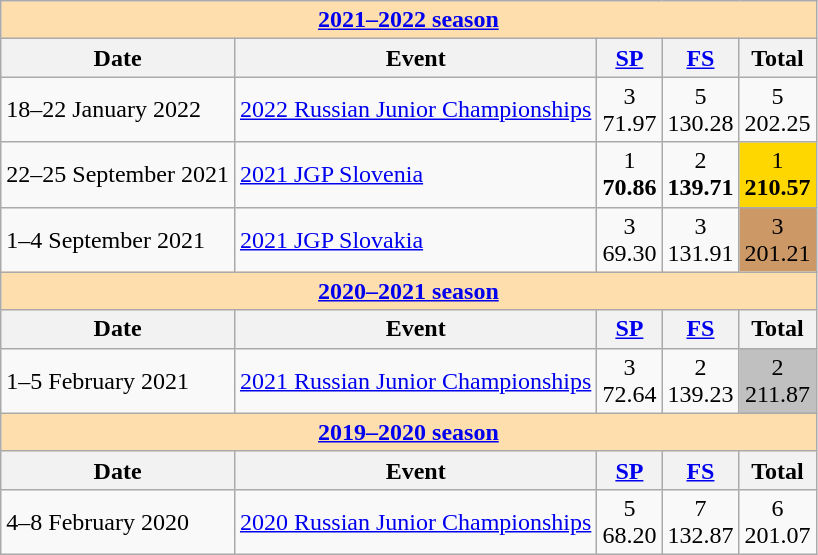<table class="wikitable">
<tr>
<td style="background-color: #ffdead; " colspan=5 align=center><a href='#'><strong>2021–2022 season</strong></a></td>
</tr>
<tr>
<th>Date</th>
<th>Event</th>
<th><a href='#'>SP</a></th>
<th><a href='#'>FS</a></th>
<th>Total</th>
</tr>
<tr>
<td>18–22 January 2022</td>
<td><a href='#'>2022 Russian Junior Championships</a></td>
<td align=center>3 <br> 71.97</td>
<td align=center>5 <br> 130.28</td>
<td align=center>5 <br> 202.25</td>
</tr>
<tr>
<td>22–25 September 2021</td>
<td><a href='#'>2021 JGP Slovenia</a></td>
<td align=center>1 <br> <strong>70.86</strong></td>
<td align=center>2 <br> <strong>139.71</strong></td>
<td align=center bgcolor=gold>1 <br> <strong>210.57</strong></td>
</tr>
<tr>
<td>1–4 September 2021</td>
<td><a href='#'>2021 JGP Slovakia</a></td>
<td align=center>3 <br> 69.30</td>
<td align=center>3 <br> 131.91</td>
<td align=center bgcolor=cc9966>3 <br> 201.21</td>
</tr>
<tr>
<td style="background-color: #ffdead; " colspan=5 align=center><a href='#'><strong>2020–2021 season</strong></a></td>
</tr>
<tr>
<th>Date</th>
<th>Event</th>
<th><a href='#'>SP</a></th>
<th><a href='#'>FS</a></th>
<th>Total</th>
</tr>
<tr>
<td>1–5 February 2021</td>
<td><a href='#'>2021 Russian Junior Championships</a></td>
<td align=center>3 <br> 72.64</td>
<td align=center>2 <br> 139.23</td>
<td align=center bgcolor=silver>2 <br> 211.87</td>
</tr>
<tr>
<td style="background-color: #ffdead; " colspan=5 align=center><a href='#'><strong>2019–2020 season</strong></a></td>
</tr>
<tr>
<th>Date</th>
<th>Event</th>
<th><a href='#'>SP</a></th>
<th><a href='#'>FS</a></th>
<th>Total</th>
</tr>
<tr>
<td>4–8 February 2020</td>
<td><a href='#'>2020 Russian Junior Championships</a></td>
<td align=center>5 <br> 68.20</td>
<td align=center>7 <br> 132.87</td>
<td align=center>6 <br> 201.07</td>
</tr>
</table>
